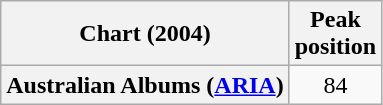<table class="wikitable plainrowheaders">
<tr>
<th scope="col">Chart (2004)</th>
<th scope="col">Peak<br>position</th>
</tr>
<tr>
<th scope="row">Australian Albums (<a href='#'>ARIA</a>)</th>
<td align="center">84</td>
</tr>
</table>
